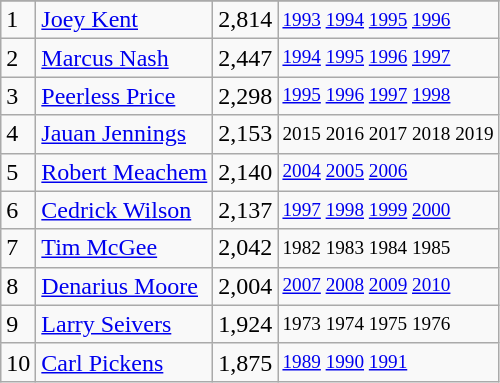<table class="wikitable">
<tr>
</tr>
<tr>
<td>1</td>
<td><a href='#'>Joey Kent</a></td>
<td>2,814</td>
<td style="font-size:80%;"><a href='#'>1993</a> <a href='#'>1994</a> <a href='#'>1995</a> <a href='#'>1996</a></td>
</tr>
<tr>
<td>2</td>
<td><a href='#'>Marcus Nash</a></td>
<td>2,447</td>
<td style="font-size:80%;"><a href='#'>1994</a> <a href='#'>1995</a> <a href='#'>1996</a> <a href='#'>1997</a></td>
</tr>
<tr>
<td>3</td>
<td><a href='#'>Peerless Price</a></td>
<td>2,298</td>
<td style="font-size:80%;"><a href='#'>1995</a> <a href='#'>1996</a> <a href='#'>1997</a> <a href='#'>1998</a></td>
</tr>
<tr>
<td>4</td>
<td><a href='#'>Jauan Jennings</a></td>
<td>2,153</td>
<td style="font-size:80%;">2015 2016 2017 2018 2019</td>
</tr>
<tr>
<td>5</td>
<td><a href='#'>Robert Meachem</a></td>
<td>2,140</td>
<td style="font-size:80%;"><a href='#'>2004</a> <a href='#'>2005</a> <a href='#'>2006</a></td>
</tr>
<tr>
<td>6</td>
<td><a href='#'>Cedrick Wilson</a></td>
<td>2,137</td>
<td style="font-size:80%;"><a href='#'>1997</a> <a href='#'>1998</a> <a href='#'>1999</a> <a href='#'>2000</a></td>
</tr>
<tr>
<td>7</td>
<td><a href='#'>Tim McGee</a></td>
<td>2,042</td>
<td style="font-size:80%;">1982 1983 1984 1985</td>
</tr>
<tr>
<td>8</td>
<td><a href='#'>Denarius Moore</a></td>
<td>2,004</td>
<td style="font-size:80%;"><a href='#'>2007</a> <a href='#'>2008</a> <a href='#'>2009</a> <a href='#'>2010</a></td>
</tr>
<tr>
<td>9</td>
<td><a href='#'>Larry Seivers</a></td>
<td>1,924</td>
<td style="font-size:80%;">1973 1974 1975 1976</td>
</tr>
<tr>
<td>10</td>
<td><a href='#'>Carl Pickens</a></td>
<td>1,875</td>
<td style="font-size:80%;"><a href='#'>1989</a> <a href='#'>1990</a> <a href='#'>1991</a></td>
</tr>
</table>
